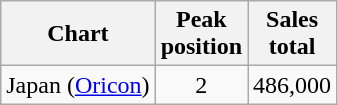<table class="wikitable">
<tr>
<th>Chart</th>
<th>Peak<br>position</th>
<th>Sales<br>total</th>
</tr>
<tr>
<td>Japan (<a href='#'>Oricon</a>)</td>
<td style="text-align:center;">2</td>
<td>486,000</td>
</tr>
</table>
